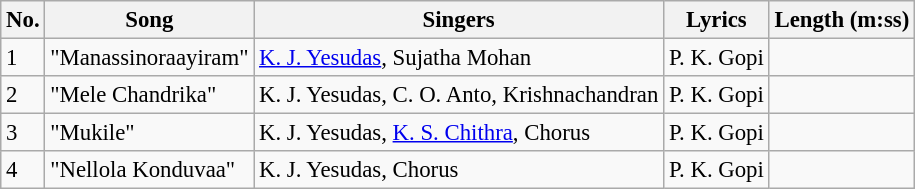<table class="wikitable" style="font-size:95%;">
<tr>
<th>No.</th>
<th>Song</th>
<th>Singers</th>
<th>Lyrics</th>
<th>Length (m:ss)</th>
</tr>
<tr>
<td>1</td>
<td>"Manassinoraayiram"</td>
<td><a href='#'>K. J. Yesudas</a>, Sujatha Mohan</td>
<td>P. K. Gopi</td>
<td></td>
</tr>
<tr>
<td>2</td>
<td>"Mele Chandrika"</td>
<td>K. J. Yesudas, C. O. Anto, Krishnachandran</td>
<td>P. K. Gopi</td>
<td></td>
</tr>
<tr>
<td>3</td>
<td>"Mukile"</td>
<td>K. J. Yesudas, <a href='#'>K. S. Chithra</a>, Chorus</td>
<td>P. K. Gopi</td>
<td></td>
</tr>
<tr>
<td>4</td>
<td>"Nellola Konduvaa"</td>
<td>K. J. Yesudas, Chorus</td>
<td>P. K. Gopi</td>
<td></td>
</tr>
</table>
